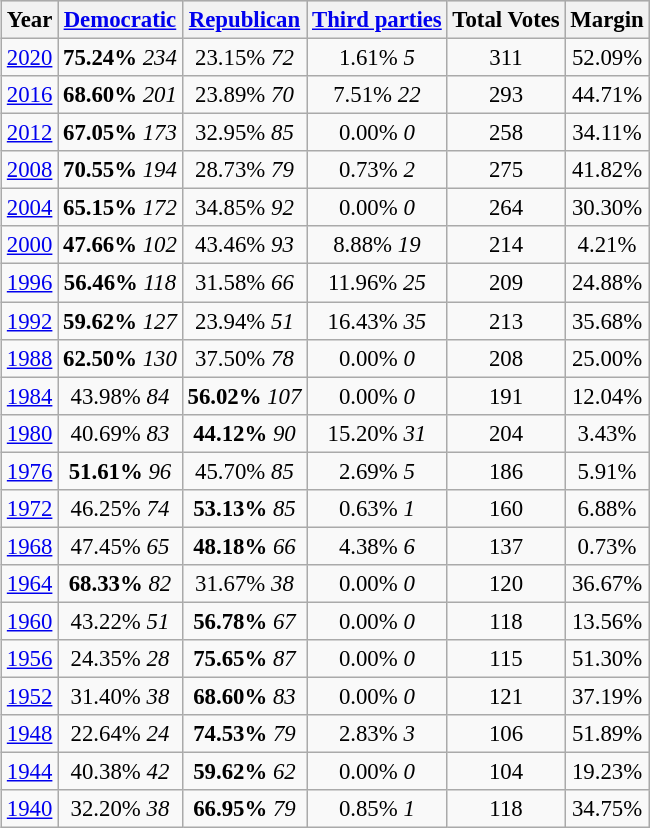<table class="wikitable mw-collapsible" style="float:center; margin:1em; font-size:95%;">
<tr style="background:lightgrey;">
<th>Year</th>
<th><a href='#'>Democratic</a></th>
<th><a href='#'>Republican</a></th>
<th><a href='#'>Third parties</a></th>
<th>Total Votes</th>
<th>Margin</th>
</tr>
<tr>
<td align="center" ><a href='#'>2020</a></td>
<td align="center" ><strong>75.24%</strong> <em>234</em></td>
<td align="center" >23.15% <em>72</em></td>
<td align="center" >1.61% <em>5</em></td>
<td align="center" >311</td>
<td align="center" >52.09%</td>
</tr>
<tr>
<td align="center" ><a href='#'>2016</a></td>
<td align="center" ><strong>68.60%</strong> <em>201</em></td>
<td align="center" >23.89% <em>70</em></td>
<td align="center" >7.51% <em>22</em></td>
<td align="center" >293</td>
<td align="center" >44.71%</td>
</tr>
<tr>
<td align="center" ><a href='#'>2012</a></td>
<td align="center" ><strong>67.05%</strong> <em>173</em></td>
<td align="center" >32.95% <em>85</em></td>
<td align="center" >0.00% <em>0</em></td>
<td align="center" >258</td>
<td align="center" >34.11%</td>
</tr>
<tr>
<td align="center" ><a href='#'>2008</a></td>
<td align="center" ><strong>70.55%</strong> <em>194</em></td>
<td align="center" >28.73% <em>79</em></td>
<td align="center" >0.73% <em>2</em></td>
<td align="center" >275</td>
<td align="center" >41.82%</td>
</tr>
<tr>
<td align="center" ><a href='#'>2004</a></td>
<td align="center" ><strong>65.15%</strong> <em>172</em></td>
<td align="center" >34.85% <em>92</em></td>
<td align="center" >0.00% <em>0</em></td>
<td align="center" >264</td>
<td align="center" >30.30%</td>
</tr>
<tr>
<td align="center" ><a href='#'>2000</a></td>
<td align="center" ><strong>47.66%</strong> <em>102</em></td>
<td align="center" >43.46% <em>93</em></td>
<td align="center" >8.88% <em>19</em></td>
<td align="center" >214</td>
<td align="center" >4.21%</td>
</tr>
<tr>
<td align="center" ><a href='#'>1996</a></td>
<td align="center" ><strong>56.46%</strong> <em>118</em></td>
<td align="center" >31.58% <em>66</em></td>
<td align="center" >11.96% <em>25</em></td>
<td align="center" >209</td>
<td align="center" >24.88%</td>
</tr>
<tr>
<td align="center" ><a href='#'>1992</a></td>
<td align="center" ><strong>59.62%</strong> <em>127</em></td>
<td align="center" >23.94% <em>51</em></td>
<td align="center" >16.43% <em>35</em></td>
<td align="center" >213</td>
<td align="center" >35.68%</td>
</tr>
<tr>
<td align="center" ><a href='#'>1988</a></td>
<td align="center" ><strong>62.50%</strong> <em>130</em></td>
<td align="center" >37.50% <em>78</em></td>
<td align="center" >0.00% <em>0</em></td>
<td align="center" >208</td>
<td align="center" >25.00%</td>
</tr>
<tr>
<td align="center" ><a href='#'>1984</a></td>
<td align="center" >43.98% <em>84</em></td>
<td align="center" ><strong>56.02%</strong> <em>107</em></td>
<td align="center" >0.00% <em>0</em></td>
<td align="center" >191</td>
<td align="center" >12.04%</td>
</tr>
<tr>
<td align="center" ><a href='#'>1980</a></td>
<td align="center" >40.69% <em>83</em></td>
<td align="center" ><strong>44.12%</strong> <em>90</em></td>
<td align="center" >15.20% <em>31</em></td>
<td align="center" >204</td>
<td align="center" >3.43%</td>
</tr>
<tr>
<td align="center" ><a href='#'>1976</a></td>
<td align="center" ><strong>51.61%</strong> <em>96</em></td>
<td align="center" >45.70% <em>85</em></td>
<td align="center" >2.69% <em>5</em></td>
<td align="center" >186</td>
<td align="center" >5.91%</td>
</tr>
<tr>
<td align="center" ><a href='#'>1972</a></td>
<td align="center" >46.25% <em>74</em></td>
<td align="center" ><strong>53.13%</strong> <em>85</em></td>
<td align="center" >0.63% <em>1</em></td>
<td align="center" >160</td>
<td align="center" >6.88%</td>
</tr>
<tr>
<td align="center" ><a href='#'>1968</a></td>
<td align="center" >47.45% <em>65</em></td>
<td align="center" ><strong>48.18%</strong> <em>66</em></td>
<td align="center" >4.38% <em>6</em></td>
<td align="center" >137</td>
<td align="center" >0.73%</td>
</tr>
<tr>
<td align="center" ><a href='#'>1964</a></td>
<td align="center" ><strong>68.33%</strong> <em>82</em></td>
<td align="center" >31.67% <em>38</em></td>
<td align="center" >0.00% <em>0</em></td>
<td align="center" >120</td>
<td align="center" >36.67%</td>
</tr>
<tr>
<td align="center" ><a href='#'>1960</a></td>
<td align="center" >43.22% <em>51</em></td>
<td align="center" ><strong>56.78%</strong> <em>67</em></td>
<td align="center" >0.00% <em>0</em></td>
<td align="center" >118</td>
<td align="center" >13.56%</td>
</tr>
<tr>
<td align="center" ><a href='#'>1956</a></td>
<td align="center" >24.35% <em>28</em></td>
<td align="center" ><strong>75.65%</strong> <em>87</em></td>
<td align="center" >0.00% <em>0</em></td>
<td align="center" >115</td>
<td align="center" >51.30%</td>
</tr>
<tr>
<td align="center" ><a href='#'>1952</a></td>
<td align="center" >31.40% <em>38</em></td>
<td align="center" ><strong>68.60%</strong> <em>83</em></td>
<td align="center" >0.00% <em>0</em></td>
<td align="center" >121</td>
<td align="center" >37.19%</td>
</tr>
<tr>
<td align="center" ><a href='#'>1948</a></td>
<td align="center" >22.64% <em>24</em></td>
<td align="center" ><strong>74.53%</strong> <em>79</em></td>
<td align="center" >2.83% <em>3</em></td>
<td align="center" >106</td>
<td align="center" >51.89%</td>
</tr>
<tr>
<td align="center" ><a href='#'>1944</a></td>
<td align="center" >40.38% <em>42</em></td>
<td align="center" ><strong>59.62%</strong> <em>62</em></td>
<td align="center" >0.00% <em>0</em></td>
<td align="center" >104</td>
<td align="center" >19.23%</td>
</tr>
<tr>
<td align="center" ><a href='#'>1940</a></td>
<td align="center" >32.20% <em>38</em></td>
<td align="center" ><strong>66.95%</strong> <em>79</em></td>
<td align="center" >0.85% <em>1</em></td>
<td align="center" >118</td>
<td align="center" >34.75%</td>
</tr>
</table>
